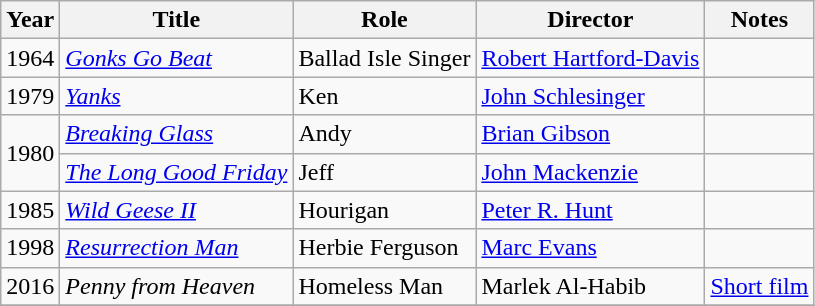<table class="wikitable sortable">
<tr>
<th>Year</th>
<th>Title</th>
<th>Role</th>
<th>Director</th>
<th>Notes</th>
</tr>
<tr>
<td>1964</td>
<td><em><a href='#'>Gonks Go Beat</a></em></td>
<td>Ballad Isle Singer</td>
<td><a href='#'>Robert Hartford-Davis</a></td>
<td></td>
</tr>
<tr>
<td>1979</td>
<td><em><a href='#'>Yanks</a></em></td>
<td>Ken</td>
<td><a href='#'>John Schlesinger</a></td>
<td></td>
</tr>
<tr>
<td rowspan=2>1980</td>
<td><em><a href='#'>Breaking Glass</a></em></td>
<td>Andy</td>
<td><a href='#'>Brian Gibson</a></td>
<td></td>
</tr>
<tr>
<td><em><a href='#'>The Long Good Friday</a></em></td>
<td>Jeff</td>
<td><a href='#'>John Mackenzie</a></td>
<td></td>
</tr>
<tr>
<td>1985</td>
<td><em><a href='#'>Wild Geese II</a></em></td>
<td>Hourigan</td>
<td><a href='#'>Peter R. Hunt</a></td>
<td></td>
</tr>
<tr>
<td>1998</td>
<td><em><a href='#'>Resurrection Man</a></em></td>
<td>Herbie Ferguson</td>
<td><a href='#'>Marc Evans</a></td>
<td></td>
</tr>
<tr>
<td>2016</td>
<td><em>Penny from Heaven</em></td>
<td>Homeless Man</td>
<td>Marlek Al-Habib</td>
<td><a href='#'>Short film</a></td>
</tr>
<tr>
</tr>
</table>
